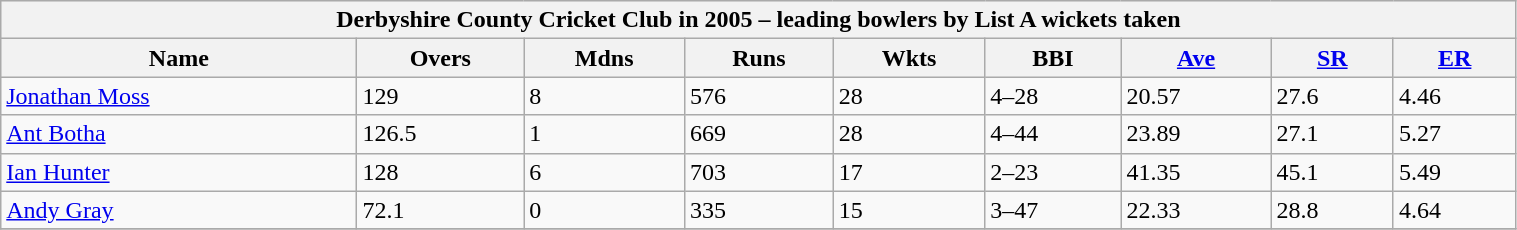<table class="wikitable" width="80%">
<tr bgcolor="#efefef">
<th colspan=9>Derbyshire County Cricket Club in 2005 – leading bowlers by List A wickets taken</th>
</tr>
<tr bgcolor="#efefef">
<th>Name</th>
<th>Overs</th>
<th>Mdns</th>
<th>Runs</th>
<th>Wkts</th>
<th>BBI</th>
<th><a href='#'>Ave</a></th>
<th><a href='#'>SR</a></th>
<th><a href='#'>ER</a></th>
</tr>
<tr>
<td><a href='#'>Jonathan Moss</a></td>
<td>129</td>
<td>8</td>
<td>576</td>
<td>28</td>
<td>4–28</td>
<td>20.57</td>
<td>27.6</td>
<td>4.46</td>
</tr>
<tr>
<td><a href='#'>Ant Botha</a></td>
<td>126.5</td>
<td>1</td>
<td>669</td>
<td>28</td>
<td>4–44</td>
<td>23.89</td>
<td>27.1</td>
<td>5.27</td>
</tr>
<tr>
<td><a href='#'>Ian Hunter</a></td>
<td>128</td>
<td>6</td>
<td>703</td>
<td>17</td>
<td>2–23</td>
<td>41.35</td>
<td>45.1</td>
<td>5.49</td>
</tr>
<tr>
<td><a href='#'>Andy Gray</a></td>
<td>72.1</td>
<td>0</td>
<td>335</td>
<td>15</td>
<td>3–47</td>
<td>22.33</td>
<td>28.8</td>
<td>4.64</td>
</tr>
<tr>
</tr>
</table>
